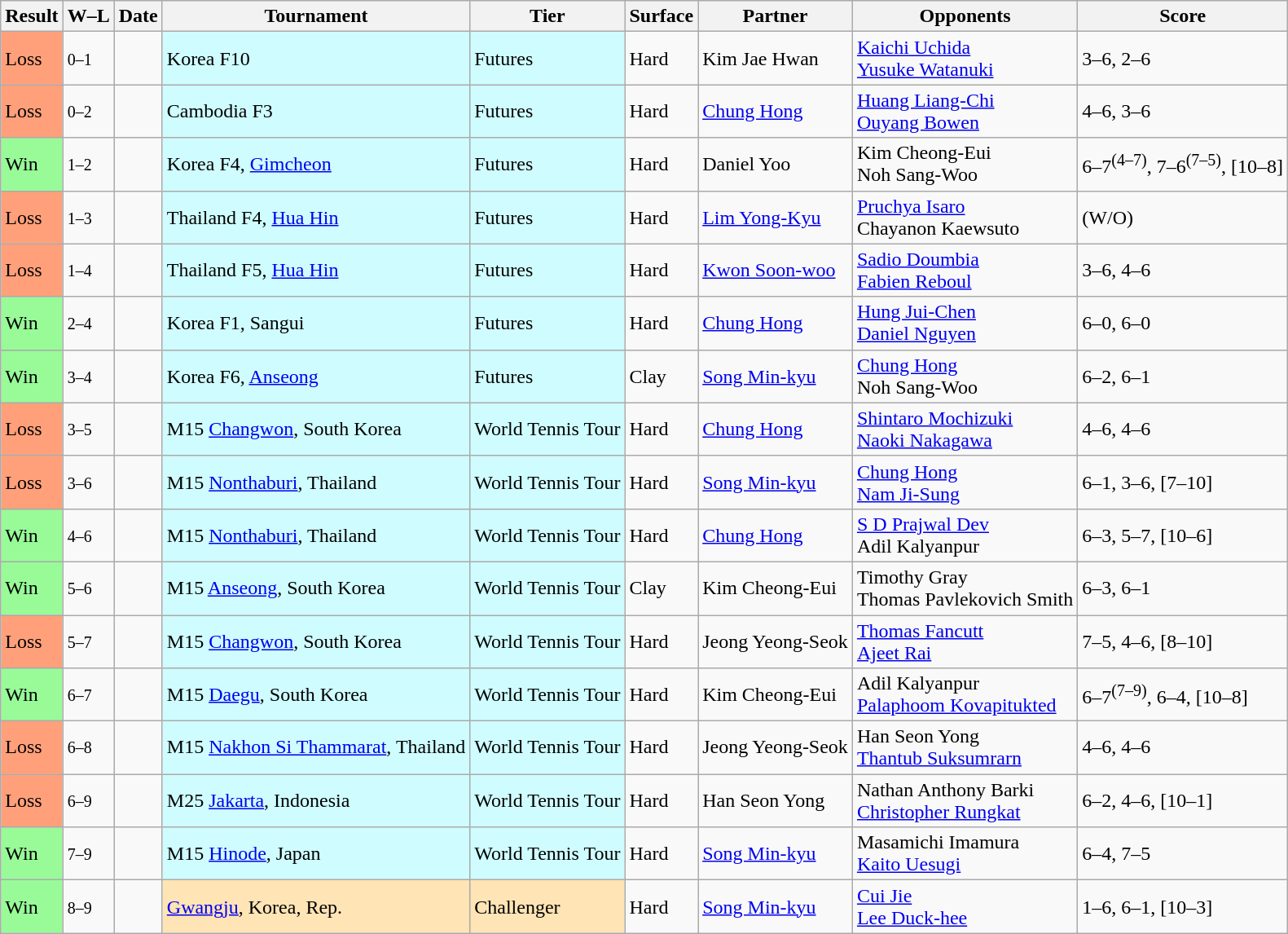<table class="sortable wikitable nowrap">
<tr>
<th>Result</th>
<th class="unsortable">W–L</th>
<th>Date</th>
<th>Tournament</th>
<th>Tier</th>
<th>Surface</th>
<th>Partner</th>
<th>Opponents</th>
<th class="unsortable">Score</th>
</tr>
<tr>
<td bgcolor=FFA07A>Loss</td>
<td><small>0–1</small></td>
<td></td>
<td style="background:#cffcff;">Korea F10</td>
<td style="background:#cffcff;">Futures</td>
<td>Hard</td>
<td> Kim Jae Hwan</td>
<td> <a href='#'>Kaichi Uchida</a> <br>  <a href='#'>Yusuke Watanuki</a></td>
<td>3–6, 2–6</td>
</tr>
<tr>
<td bgcolor=FFA07A>Loss</td>
<td><small>0–2</small></td>
<td></td>
<td style="background:#cffcff;">Cambodia F3</td>
<td style="background:#cffcff;">Futures</td>
<td>Hard</td>
<td> <a href='#'>Chung Hong</a></td>
<td> <a href='#'>Huang Liang-Chi</a> <br>  <a href='#'>Ouyang Bowen</a></td>
<td>4–6, 3–6</td>
</tr>
<tr>
<td bgcolor=98FB98>Win</td>
<td><small>1–2</small></td>
<td></td>
<td style="background:#cffcff;">Korea F4, <a href='#'>Gimcheon</a></td>
<td style="background:#cffcff;">Futures</td>
<td>Hard</td>
<td> Daniel Yoo</td>
<td> Kim Cheong-Eui <br>  Noh Sang-Woo</td>
<td>6–7<sup>(4–7)</sup>, 7–6<sup>(7–5)</sup>, [10–8]</td>
</tr>
<tr>
<td bgcolor=FFA07A>Loss</td>
<td><small>1–3</small></td>
<td></td>
<td style="background:#cffcff;">Thailand F4, <a href='#'>Hua Hin</a></td>
<td style="background:#cffcff;">Futures</td>
<td>Hard</td>
<td> <a href='#'>Lim Yong-Kyu</a></td>
<td> <a href='#'>Pruchya Isaro</a> <br>  Chayanon Kaewsuto</td>
<td>(W/O)</td>
</tr>
<tr>
<td bgcolor=FFA07A>Loss</td>
<td><small>1–4</small></td>
<td></td>
<td style="background:#cffcff;">Thailand F5, <a href='#'>Hua Hin</a></td>
<td style="background:#cffcff;">Futures</td>
<td>Hard</td>
<td> <a href='#'>Kwon Soon-woo</a></td>
<td> <a href='#'>Sadio Doumbia</a> <br>  <a href='#'>Fabien Reboul</a></td>
<td>3–6, 4–6</td>
</tr>
<tr>
<td bgcolor=98FB98>Win</td>
<td><small>2–4</small></td>
<td></td>
<td style="background:#cffcff;">Korea F1, Sangui</td>
<td style="background:#cffcff;">Futures</td>
<td>Hard</td>
<td> <a href='#'>Chung Hong</a></td>
<td> <a href='#'>Hung Jui-Chen</a> <br>  <a href='#'>Daniel Nguyen</a></td>
<td>6–0, 6–0</td>
</tr>
<tr>
<td bgcolor=98FB98>Win</td>
<td><small>3–4</small></td>
<td></td>
<td style="background:#cffcff;">Korea F6, <a href='#'>Anseong</a></td>
<td style="background:#cffcff;">Futures</td>
<td>Clay</td>
<td> <a href='#'>Song Min-kyu</a></td>
<td> <a href='#'>Chung Hong</a> <br>  Noh Sang-Woo</td>
<td>6–2, 6–1</td>
</tr>
<tr>
<td bgcolor=FFA07A>Loss</td>
<td><small>3–5</small></td>
<td></td>
<td style="background:#cffcff;">M15 <a href='#'>Changwon</a>, South Korea</td>
<td style="background:#cffcff;">World Tennis Tour</td>
<td>Hard</td>
<td> <a href='#'>Chung Hong</a></td>
<td> <a href='#'>Shintaro Mochizuki</a> <br>  <a href='#'>Naoki Nakagawa</a></td>
<td>4–6, 4–6</td>
</tr>
<tr>
<td bgcolor=FFA07A>Loss</td>
<td><small>3–6</small></td>
<td></td>
<td style="background:#cffcff;">M15 <a href='#'>Nonthaburi</a>, Thailand</td>
<td style="background:#cffcff;">World Tennis Tour</td>
<td>Hard</td>
<td> <a href='#'>Song Min-kyu</a></td>
<td> <a href='#'>Chung Hong</a> <br>  <a href='#'>Nam Ji-Sung</a></td>
<td>6–1, 3–6, [7–10]</td>
</tr>
<tr>
<td bgcolor=98FB98>Win</td>
<td><small>4–6</small></td>
<td></td>
<td style="background:#cffcff;">M15 <a href='#'>Nonthaburi</a>, Thailand</td>
<td style="background:#cffcff;">World Tennis Tour</td>
<td>Hard</td>
<td> <a href='#'>Chung Hong</a></td>
<td> <a href='#'>S D Prajwal Dev</a> <br>  Adil Kalyanpur</td>
<td>6–3, 5–7, [10–6]</td>
</tr>
<tr>
<td bgcolor=98FB98>Win</td>
<td><small>5–6</small></td>
<td></td>
<td style="background:#cffcff;">M15 <a href='#'>Anseong</a>, South Korea</td>
<td style="background:#cffcff;">World Tennis Tour</td>
<td>Clay</td>
<td> Kim Cheong-Eui</td>
<td> Timothy Gray <br>  Thomas Pavlekovich Smith</td>
<td>6–3, 6–1</td>
</tr>
<tr>
<td bgcolor=FFA07A>Loss</td>
<td><small>5–7</small></td>
<td></td>
<td style="background:#cffcff;">M15 <a href='#'>Changwon</a>, South Korea</td>
<td style="background:#cffcff;">World Tennis Tour</td>
<td>Hard</td>
<td> Jeong Yeong-Seok</td>
<td> <a href='#'>Thomas Fancutt</a> <br>  <a href='#'>Ajeet Rai</a></td>
<td>7–5, 4–6, [8–10]</td>
</tr>
<tr>
<td bgcolor=98FB98>Win</td>
<td><small>6–7</small></td>
<td></td>
<td style="background:#cffcff;">M15 <a href='#'>Daegu</a>, South Korea</td>
<td style="background:#cffcff;">World Tennis Tour</td>
<td>Hard</td>
<td> Kim Cheong-Eui</td>
<td> Adil Kalyanpur <br>  <a href='#'>Palaphoom Kovapitukted</a></td>
<td>6–7<sup>(7–9)</sup>, 6–4, [10–8]</td>
</tr>
<tr>
<td bgcolor=FFA07A>Loss</td>
<td><small>6–8</small></td>
<td></td>
<td style="background:#cffcff;">M15 <a href='#'>Nakhon Si Thammarat</a>, Thailand</td>
<td style="background:#cffcff;">World Tennis Tour</td>
<td>Hard</td>
<td> Jeong Yeong-Seok</td>
<td> Han Seon Yong <br>  <a href='#'>Thantub Suksumrarn</a></td>
<td>4–6, 4–6</td>
</tr>
<tr>
<td bgcolor=FFA07A>Loss</td>
<td><small>6–9</small></td>
<td></td>
<td style="background:#cffcff;">M25 <a href='#'>Jakarta</a>, Indonesia</td>
<td style="background:#cffcff;">World Tennis Tour</td>
<td>Hard</td>
<td> Han Seon Yong</td>
<td> Nathan Anthony Barki <br>  <a href='#'>Christopher Rungkat</a></td>
<td>6–2, 4–6, [10–1]</td>
</tr>
<tr>
<td bgcolor=98FB98>Win</td>
<td><small>7–9</small></td>
<td></td>
<td style="background:#cffcff;">M15 <a href='#'>Hinode</a>, Japan</td>
<td style="background:#cffcff;">World Tennis Tour</td>
<td>Hard</td>
<td> <a href='#'>Song Min-kyu</a></td>
<td> Masamichi Imamura <br>  <a href='#'>Kaito Uesugi</a></td>
<td>6–4, 7–5</td>
</tr>
<tr>
<td bgcolor=98FB98>Win</td>
<td><small>8–9</small></td>
<td><a href='#'></a></td>
<td style="background:moccasin;"><a href='#'>Gwangju</a>, Korea, Rep.</td>
<td style="background:moccasin;">Challenger</td>
<td>Hard</td>
<td> <a href='#'>Song Min-kyu</a></td>
<td> <a href='#'>Cui Jie</a><br> <a href='#'>Lee Duck-hee</a></td>
<td>1–6, 6–1, [10–3]</td>
</tr>
</table>
